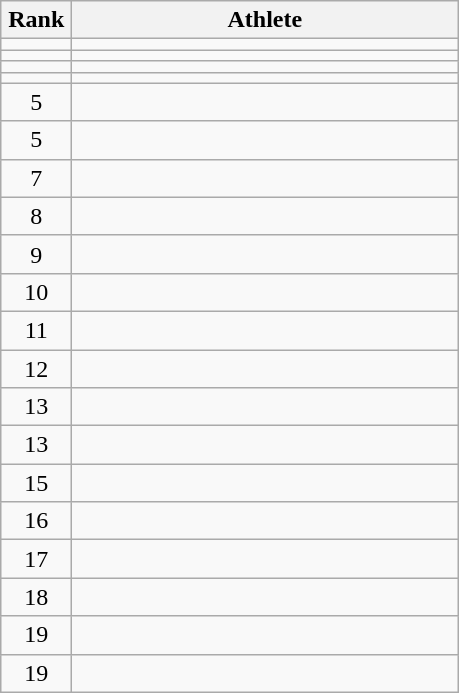<table class="wikitable" style="text-align: center;">
<tr>
<th width=40>Rank</th>
<th width=250>Athlete</th>
</tr>
<tr>
<td></td>
<td align="left"></td>
</tr>
<tr>
<td></td>
<td align="left"></td>
</tr>
<tr>
<td></td>
<td align="left"></td>
</tr>
<tr>
<td></td>
<td align="left"></td>
</tr>
<tr>
<td>5</td>
<td align="left"></td>
</tr>
<tr>
<td>5</td>
<td align="left"></td>
</tr>
<tr>
<td>7</td>
<td align="left"></td>
</tr>
<tr>
<td>8</td>
<td align="left"></td>
</tr>
<tr>
<td>9</td>
<td align="left"></td>
</tr>
<tr>
<td>10</td>
<td align="left"></td>
</tr>
<tr>
<td>11</td>
<td align="left"></td>
</tr>
<tr>
<td>12</td>
<td align="left"></td>
</tr>
<tr>
<td>13</td>
<td align="left"></td>
</tr>
<tr>
<td>13</td>
<td align="left"></td>
</tr>
<tr>
<td>15</td>
<td align="left"></td>
</tr>
<tr>
<td>16</td>
<td align="left"></td>
</tr>
<tr>
<td>17</td>
<td align="left"></td>
</tr>
<tr>
<td>18</td>
<td align="left"></td>
</tr>
<tr>
<td>19</td>
<td align="left"></td>
</tr>
<tr>
<td>19</td>
<td align="left"></td>
</tr>
</table>
